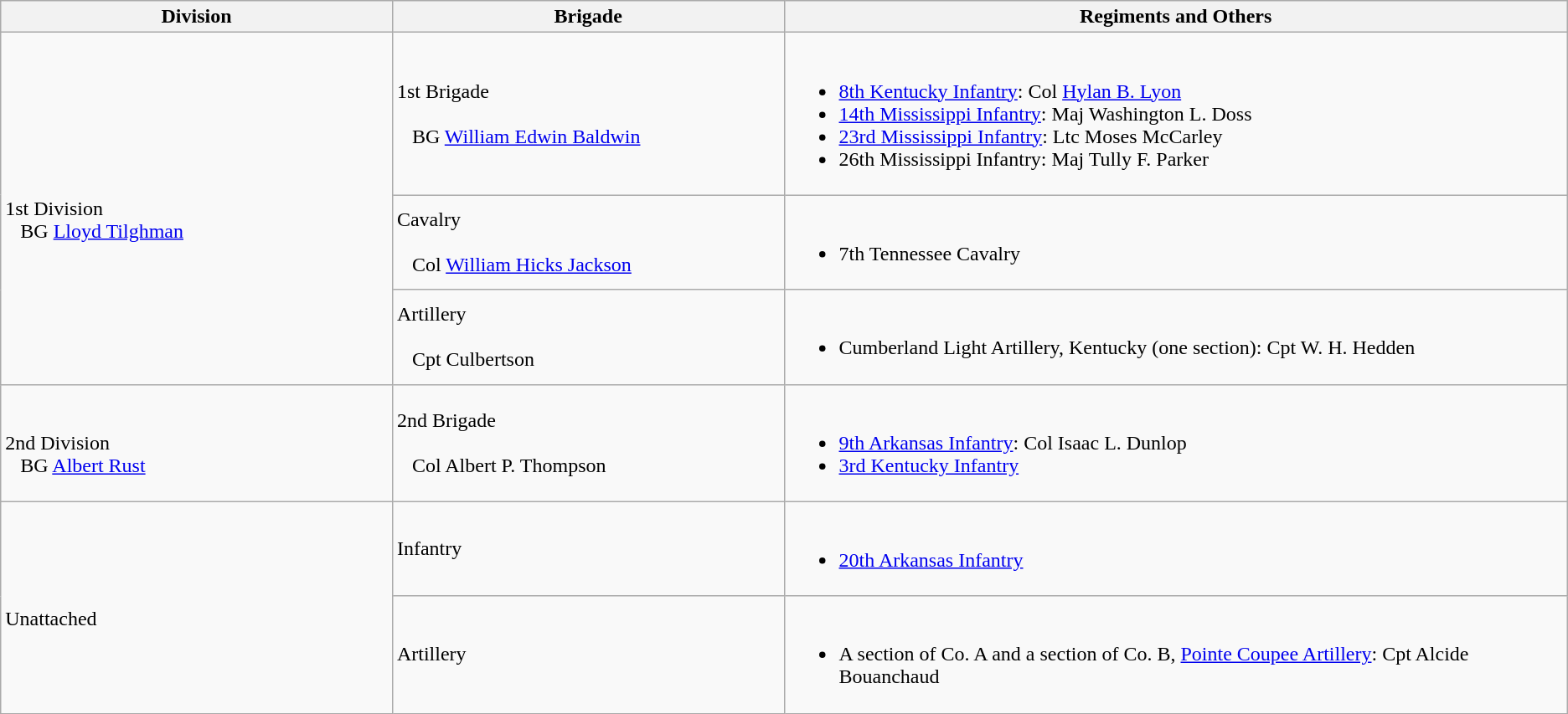<table class="wikitable">
<tr>
<th width=25%>Division</th>
<th width=25%>Brigade</th>
<th>Regiments and Others</th>
</tr>
<tr>
<td rowspan=3><br>1st Division
<br>  
BG <a href='#'>Lloyd Tilghman</a></td>
<td>1st Brigade<br><br>  
BG <a href='#'>William Edwin Baldwin</a></td>
<td><br><ul><li><a href='#'>8th Kentucky Infantry</a>: Col <a href='#'>Hylan B. Lyon</a></li><li><a href='#'>14th Mississippi Infantry</a>: Maj Washington L. Doss</li><li><a href='#'>23rd Mississippi Infantry</a>: Ltc Moses McCarley</li><li>26th Mississippi Infantry: Maj  Tully F. Parker</li></ul></td>
</tr>
<tr>
<td>Cavalry<br><br>  
Col <a href='#'>William Hicks Jackson</a></td>
<td><br><ul><li>7th Tennessee Cavalry</li></ul></td>
</tr>
<tr>
<td>Artillery<br><br>  
Cpt Culbertson</td>
<td><br><ul><li>Cumberland Light Artillery, Kentucky (one section): Cpt W. H. Hedden</li></ul></td>
</tr>
<tr>
<td rowspan=1><br>2nd Division
<br>  
BG <a href='#'>Albert Rust</a></td>
<td>2nd Brigade<br><br>  
Col Albert P. Thompson</td>
<td><br><ul><li><a href='#'>9th Arkansas Infantry</a>: Col Isaac L. Dunlop</li><li><a href='#'>3rd Kentucky Infantry</a></li></ul></td>
</tr>
<tr>
<td rowspan=2><br>Unattached</td>
<td>Infantry</td>
<td><br><ul><li><a href='#'>20th Arkansas Infantry</a></li></ul></td>
</tr>
<tr>
<td>Artillery</td>
<td><br><ul><li>A section of Co. A and a section of Co. B, <a href='#'>Pointe Coupee Artillery</a>: Cpt Alcide Bouanchaud</li></ul></td>
</tr>
</table>
